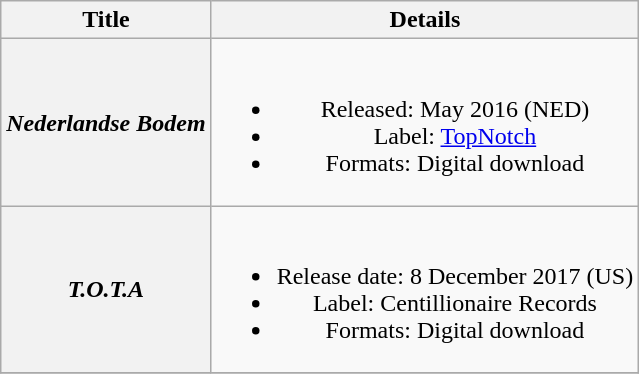<table class="wikitable plainrowheaders" style="text-align:center">
<tr>
<th scope="col">Title</th>
<th scope="col">Details</th>
</tr>
<tr>
<th scope="row"><em>Nederlandse Bodem</em></th>
<td><br><ul><li>Released: May 2016 (NED)</li><li>Label: <a href='#'>TopNotch</a></li><li>Formats: Digital download</li></ul></td>
</tr>
<tr>
<th scope="row"><em>T.O.T.A</em></th>
<td><br><ul><li>Release date: 8 December 2017 (US)</li><li>Label: Centillionaire Records</li><li>Formats: Digital download</li></ul></td>
</tr>
<tr>
</tr>
</table>
